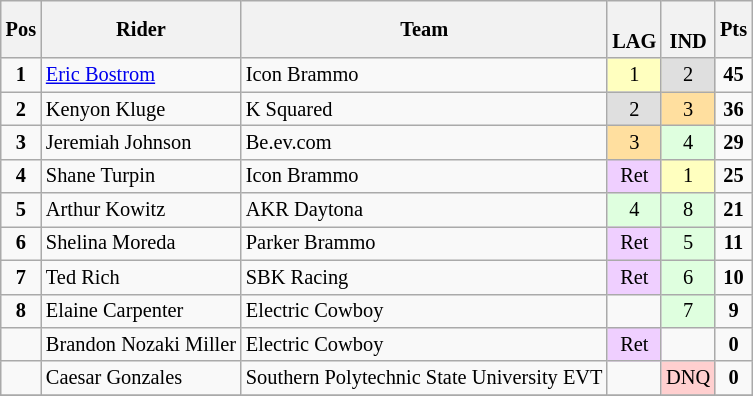<table class="wikitable" style="font-size: 85%; text-align:center">
<tr valign="top">
<th valign="middle">Pos</th>
<th valign="middle">Rider</th>
<th valign="middle">Team</th>
<th> <br> LAG</th>
<th> <br> IND</th>
<th valign="middle">Pts</th>
</tr>
<tr>
<td><strong>1</strong></td>
<td align=left> <a href='#'>Eric Bostrom</a></td>
<td align=left>Icon Brammo</td>
<td style="background:#ffffbf;">1</td>
<td style="background:#dfdfdf;">2</td>
<td><strong>45</strong></td>
</tr>
<tr>
<td><strong>2</strong></td>
<td align=left> Kenyon Kluge</td>
<td align=left>K Squared</td>
<td style="background:#dfdfdf;">2</td>
<td style="background:#ffdf9f;">3</td>
<td><strong>36</strong></td>
</tr>
<tr>
<td><strong>3</strong></td>
<td align=left> Jeremiah Johnson</td>
<td align=left>Be.ev.com</td>
<td style="background:#ffdf9f;">3</td>
<td style="background:#dfffdf;">4</td>
<td><strong>29</strong></td>
</tr>
<tr>
<td><strong>4</strong></td>
<td align=left> Shane Turpin</td>
<td align=left>Icon Brammo</td>
<td style="background:#efcfff;">Ret</td>
<td style="background:#ffffbf;">1</td>
<td><strong>25</strong></td>
</tr>
<tr>
<td><strong>5</strong></td>
<td align=left> Arthur Kowitz</td>
<td align=left>AKR Daytona</td>
<td style="background:#dfffdf;">4</td>
<td style="background:#dfffdf;">8</td>
<td><strong>21</strong></td>
</tr>
<tr>
<td><strong>6</strong></td>
<td align=left> Shelina Moreda</td>
<td align=left>Parker Brammo</td>
<td style="background:#efcfff;">Ret</td>
<td style="background:#dfffdf;">5</td>
<td><strong>11</strong></td>
</tr>
<tr>
<td><strong>7</strong></td>
<td align=left> Ted Rich</td>
<td align=left>SBK Racing</td>
<td style="background:#efcfff;">Ret</td>
<td style="background:#dfffdf;">6</td>
<td><strong>10</strong></td>
</tr>
<tr>
<td><strong>8</strong></td>
<td align=left> Elaine Carpenter</td>
<td align=left>Electric Cowboy</td>
<td></td>
<td style="background:#dfffdf;">7</td>
<td><strong>9</strong></td>
</tr>
<tr>
<td></td>
<td align=left> Brandon Nozaki Miller</td>
<td align=left>Electric Cowboy</td>
<td style="background:#efcfff;">Ret</td>
<td></td>
<td><strong>0</strong></td>
</tr>
<tr>
<td></td>
<td align=left> Caesar Gonzales</td>
<td align=left>Southern Polytechnic State University EVT</td>
<td></td>
<td style="background:#FFCFCF;">DNQ</td>
<td><strong>0</strong></td>
</tr>
<tr>
</tr>
</table>
